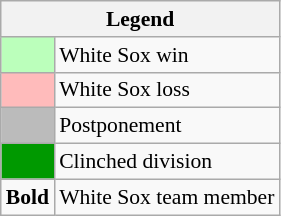<table class="wikitable" style="font-size:90%">
<tr>
<th colspan="2">Legend</th>
</tr>
<tr>
<td style="background:#bfb;"> </td>
<td>White Sox win</td>
</tr>
<tr>
<td style="background:#fbb;"> </td>
<td>White Sox loss</td>
</tr>
<tr>
<td style="background:#bbb;"> </td>
<td>Postponement</td>
</tr>
<tr>
<td style="background:#090;"> </td>
<td>Clinched division</td>
</tr>
<tr>
<td><strong>Bold</strong></td>
<td>White Sox team member</td>
</tr>
</table>
